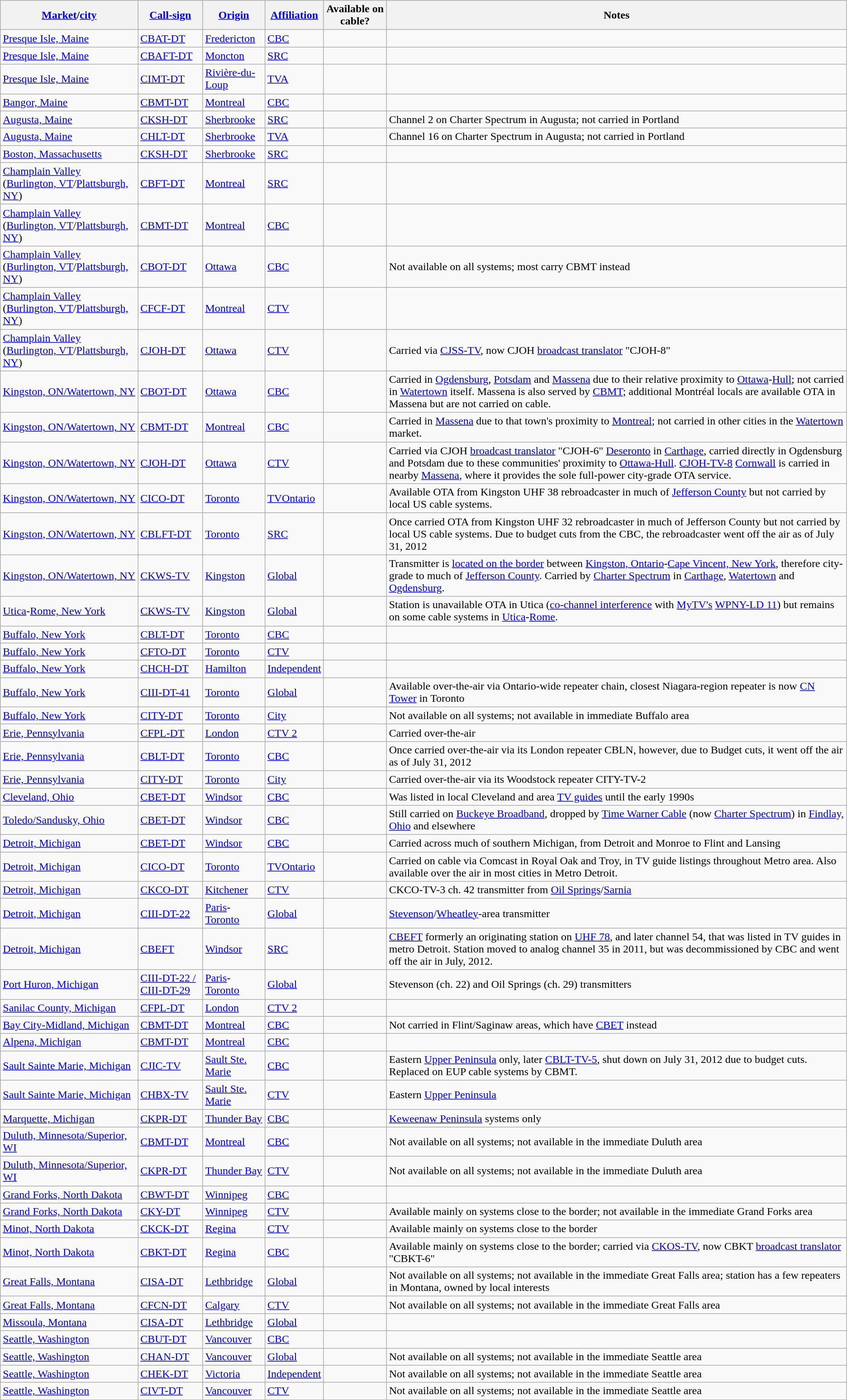<table class="wikitable sortable">
<tr>
<th><a href='#'>Market</a>/<a href='#'>city</a></th>
<th><a href='#'>Call-sign</a></th>
<th><a href='#'>Origin</a></th>
<th><a href='#'>Affiliation</a></th>
<th>Available on cable?</th>
<th>Notes</th>
</tr>
<tr>
<td><a href='#'>Presque Isle, Maine</a></td>
<td><a href='#'>CBAT-DT</a></td>
<td><a href='#'>Fredericton</a></td>
<td><a href='#'>CBC</a></td>
<td></td>
<td></td>
</tr>
<tr>
<td><a href='#'>Presque Isle, Maine</a></td>
<td><a href='#'>CBAFT-DT</a></td>
<td><a href='#'>Moncton</a></td>
<td><a href='#'>SRC</a></td>
<td></td>
<td></td>
</tr>
<tr>
<td><a href='#'>Presque Isle, Maine</a></td>
<td><a href='#'>CIMT-DT</a></td>
<td><a href='#'>Rivière-du-Loup</a></td>
<td><a href='#'>TVA</a></td>
<td></td>
<td></td>
</tr>
<tr>
<td><a href='#'>Bangor, Maine</a></td>
<td><a href='#'>CBMT-DT</a></td>
<td><a href='#'>Montreal</a></td>
<td><a href='#'>CBC</a></td>
<td></td>
<td></td>
</tr>
<tr>
<td><a href='#'>Augusta, Maine</a></td>
<td><a href='#'>CKSH-DT</a></td>
<td><a href='#'>Sherbrooke</a></td>
<td><a href='#'>SRC</a></td>
<td></td>
<td>Channel 2 on Charter Spectrum in Augusta; not carried in Portland</td>
</tr>
<tr>
<td><a href='#'>Augusta, Maine</a></td>
<td><a href='#'>CHLT-DT</a></td>
<td><a href='#'>Sherbrooke</a></td>
<td><a href='#'>TVA</a></td>
<td></td>
<td>Channel 16 on Charter Spectrum in Augusta; not carried in Portland</td>
</tr>
<tr>
<td><a href='#'>Boston, Massachusetts</a></td>
<td><a href='#'>CKSH-DT</a></td>
<td><a href='#'>Sherbrooke</a></td>
<td><a href='#'>SRC</a></td>
<td></td>
<td></td>
</tr>
<tr>
<td><a href='#'>Champlain Valley</a> (<a href='#'>Burlington, VT</a>/<a href='#'>Plattsburgh, NY</a>)</td>
<td><a href='#'>CBFT-DT</a></td>
<td><a href='#'>Montreal</a></td>
<td><a href='#'>SRC</a></td>
<td></td>
<td></td>
</tr>
<tr>
<td><a href='#'>Champlain Valley</a> (<a href='#'>Burlington, VT</a>/<a href='#'>Plattsburgh, NY</a>)</td>
<td><a href='#'>CBMT-DT</a></td>
<td><a href='#'>Montreal</a></td>
<td><a href='#'>CBC</a></td>
<td></td>
<td></td>
</tr>
<tr>
<td><a href='#'>Champlain Valley</a> (<a href='#'>Burlington, VT</a>/<a href='#'>Plattsburgh, NY</a>)</td>
<td><a href='#'>CBOT-DT</a></td>
<td><a href='#'>Ottawa</a></td>
<td><a href='#'>CBC</a></td>
<td></td>
<td>Not available on all systems; most carry CBMT instead</td>
</tr>
<tr>
<td><a href='#'>Champlain Valley</a> (<a href='#'>Burlington, VT</a>/<a href='#'>Plattsburgh, NY</a>)</td>
<td><a href='#'>CFCF-DT</a></td>
<td><a href='#'>Montreal</a></td>
<td><a href='#'>CTV</a></td>
<td></td>
<td></td>
</tr>
<tr>
<td><a href='#'>Champlain Valley</a> (<a href='#'>Burlington, VT</a>/<a href='#'>Plattsburgh, NY</a>)</td>
<td><a href='#'>CJOH-DT</a></td>
<td><a href='#'>Ottawa</a></td>
<td><a href='#'>CTV</a></td>
<td></td>
<td>Carried via <a href='#'>CJSS-TV</a>, now CJOH <a href='#'>broadcast translator</a> "CJOH-8"</td>
</tr>
<tr>
<td><a href='#'>Kingston, ON/Watertown, NY</a></td>
<td><a href='#'>CBOT-DT</a></td>
<td><a href='#'>Ottawa</a></td>
<td><a href='#'>CBC</a></td>
<td></td>
<td>Carried in <a href='#'>Ogdensburg</a>, <a href='#'>Potsdam</a> and <a href='#'>Massena</a> due to their relative proximity to <a href='#'>Ottawa</a>-<a href='#'>Hull</a>; not carried in <a href='#'>Watertown</a> itself. Massena is also served by <a href='#'>CBMT</a>; additional Montréal locals are available OTA in Massena but are not carried on cable.</td>
</tr>
<tr>
<td><a href='#'>Kingston, ON/Watertown, NY</a></td>
<td><a href='#'>CBMT-DT</a></td>
<td><a href='#'>Montreal</a></td>
<td><a href='#'>CBC</a></td>
<td></td>
<td>Carried in <a href='#'>Massena</a> due to that town's proximity to <a href='#'>Montreal</a>; not carried in other cities in the <a href='#'>Watertown</a> market.</td>
</tr>
<tr>
<td><a href='#'>Kingston, ON/Watertown, NY</a></td>
<td><a href='#'>CJOH-DT</a></td>
<td><a href='#'>Ottawa</a></td>
<td><a href='#'>CTV</a></td>
<td></td>
<td>Carried via CJOH <a href='#'>broadcast translator</a> "CJOH-6" <a href='#'>Deseronto</a> in <a href='#'>Carthage</a>, carried directly in Ogdensburg and Potsdam due to these communities' proximity to <a href='#'>Ottawa-Hull</a>. <a href='#'>CJOH-TV-8</a> <a href='#'>Cornwall</a> is carried in nearby <a href='#'>Massena</a>, where it provides the sole full-power city-grade OTA service.</td>
</tr>
<tr>
<td><a href='#'>Kingston, ON/Watertown, NY</a></td>
<td><a href='#'>CICO-DT</a></td>
<td><a href='#'>Toronto</a></td>
<td><a href='#'>TVOntario</a></td>
<td></td>
<td>Available OTA from Kingston UHF 38 rebroadcaster in much of <a href='#'>Jefferson County</a> but not carried by local US cable systems.</td>
</tr>
<tr>
<td><a href='#'>Kingston, ON/Watertown, NY</a></td>
<td><a href='#'>CBLFT-DT</a></td>
<td><a href='#'>Toronto</a></td>
<td><a href='#'>SRC</a></td>
<td></td>
<td>Once carried OTA from Kingston UHF 32 rebroadcaster in much of Jefferson County but not carried by local US cable systems. Due to budget cuts from the CBC, the rebroadcaster went off the air as of July 31, 2012</td>
</tr>
<tr>
<td><a href='#'>Kingston, ON/Watertown, NY</a></td>
<td><a href='#'>CKWS-TV</a></td>
<td><a href='#'>Kingston</a></td>
<td><a href='#'>Global</a></td>
<td></td>
<td>Transmitter is <a href='#'>located on the border</a> between <a href='#'>Kingston, Ontario</a>-<a href='#'>Cape Vincent, New York</a>, therefore city-grade to much of <a href='#'>Jefferson County</a>. Carried by <a href='#'>Charter Spectrum</a> in <a href='#'>Carthage</a>, <a href='#'>Watertown</a> and <a href='#'>Ogdensburg</a>.</td>
</tr>
<tr>
<td><a href='#'>Utica</a>-<a href='#'>Rome, New York</a></td>
<td><a href='#'>CKWS-TV</a></td>
<td><a href='#'>Kingston</a></td>
<td><a href='#'>Global</a></td>
<td></td>
<td>Station is unavailable OTA in Utica (<a href='#'>co-channel interference</a> with <a href='#'>MyTV's</a> <a href='#'>WPNY-LD 11</a>) but remains on some cable systems in <a href='#'>Utica</a>-<a href='#'>Rome</a>.</td>
</tr>
<tr>
<td><a href='#'>Buffalo, New York</a></td>
<td><a href='#'>CBLT-DT</a></td>
<td><a href='#'>Toronto</a></td>
<td><a href='#'>CBC</a></td>
<td></td>
<td></td>
</tr>
<tr>
<td><a href='#'>Buffalo, New York</a></td>
<td><a href='#'>CFTO-DT</a></td>
<td><a href='#'>Toronto</a></td>
<td><a href='#'>CTV</a></td>
<td></td>
<td></td>
</tr>
<tr>
<td><a href='#'>Buffalo, New York</a></td>
<td><a href='#'>CHCH-DT</a></td>
<td><a href='#'>Hamilton</a></td>
<td><a href='#'>Independent</a></td>
<td></td>
<td></td>
</tr>
<tr>
<td><a href='#'>Buffalo, New York</a></td>
<td><a href='#'>CIII-DT-41</a></td>
<td><a href='#'>Toronto</a></td>
<td><a href='#'>Global</a></td>
<td></td>
<td>Available over-the-air via Ontario-wide repeater chain, closest Niagara-region repeater is now <a href='#'>CN Tower</a> in Toronto</td>
</tr>
<tr>
<td><a href='#'>Buffalo, New York</a></td>
<td><a href='#'>CITY-DT</a></td>
<td><a href='#'>Toronto</a></td>
<td><a href='#'>City</a></td>
<td></td>
<td>Not available on all systems; not available in immediate Buffalo area</td>
</tr>
<tr>
<td><a href='#'>Erie, Pennsylvania</a></td>
<td><a href='#'>CFPL-DT</a></td>
<td><a href='#'>London</a></td>
<td><a href='#'>CTV 2</a></td>
<td></td>
<td>Carried over-the-air</td>
</tr>
<tr>
<td><a href='#'>Erie, Pennsylvania</a></td>
<td><a href='#'>CBLT-DT</a></td>
<td><a href='#'>Toronto</a></td>
<td><a href='#'>CBC</a></td>
<td></td>
<td>Once carried over-the-air via its London repeater CBLN, however, due to Budget cuts, it went off the air as of July 31, 2012</td>
</tr>
<tr>
<td><a href='#'>Erie, Pennsylvania</a></td>
<td><a href='#'>CITY-DT</a></td>
<td><a href='#'>Toronto</a></td>
<td><a href='#'>City</a></td>
<td></td>
<td>Carried over-the-air via its Woodstock repeater CITY-TV-2</td>
</tr>
<tr>
<td><a href='#'>Cleveland, Ohio</a></td>
<td><a href='#'>CBET-DT</a></td>
<td><a href='#'>Windsor</a></td>
<td><a href='#'>CBC</a></td>
<td></td>
<td> Was listed in local Cleveland and area <a href='#'>TV guides</a> until the early 1990s</td>
</tr>
<tr>
<td><a href='#'>Toledo/Sandusky, Ohio</a></td>
<td><a href='#'>CBET-DT</a></td>
<td><a href='#'>Windsor</a></td>
<td><a href='#'>CBC</a></td>
<td></td>
<td>Still carried on <a href='#'>Buckeye Broadband</a>, dropped by <a href='#'>Time Warner Cable</a> (now <a href='#'>Charter Spectrum</a>) in <a href='#'>Findlay, Ohio</a> and elsewhere</td>
</tr>
<tr>
<td><a href='#'>Detroit, Michigan</a></td>
<td><a href='#'>CBET-DT</a></td>
<td><a href='#'>Windsor</a></td>
<td><a href='#'>CBC</a></td>
<td></td>
<td>Carried across much of southern Michigan, from Detroit and Monroe to Flint and Lansing</td>
</tr>
<tr>
<td><a href='#'>Detroit, Michigan</a></td>
<td><a href='#'>CICO-DT</a></td>
<td><a href='#'>Toronto</a></td>
<td><a href='#'>TVOntario</a></td>
<td></td>
<td>Carried on cable via Comcast in Royal Oak and Troy, in TV guide listings throughout Metro area. Also available over the air in most cities in Metro Detroit.</td>
</tr>
<tr>
<td><a href='#'>Detroit, Michigan</a></td>
<td><a href='#'>CKCO-DT</a></td>
<td><a href='#'>Kitchener</a></td>
<td><a href='#'>CTV</a></td>
<td></td>
<td>CKCO-TV-3 ch. 42 transmitter from <a href='#'>Oil Springs</a>/<a href='#'>Sarnia</a></td>
</tr>
<tr>
<td><a href='#'>Detroit, Michigan</a></td>
<td><a href='#'>CIII-DT-22</a></td>
<td><a href='#'>Paris</a>-<a href='#'>Toronto</a></td>
<td><a href='#'>Global</a></td>
<td></td>
<td><a href='#'>Stevenson</a>/<a href='#'>Wheatley</a>-area transmitter</td>
</tr>
<tr>
<td><a href='#'>Detroit, Michigan</a></td>
<td><a href='#'>CBEFT</a></td>
<td><a href='#'>Windsor</a></td>
<td><a href='#'>SRC</a></td>
<td></td>
<td><a href='#'>CBEFT</a> formerly an originating station on <a href='#'>UHF 78</a>, and later channel 54, that was listed in TV guides in metro Detroit.  Station moved to analog channel 35 in 2011, but was decommissioned by CBC and went off the air in July, 2012.</td>
</tr>
<tr>
<td><a href='#'>Port Huron, Michigan</a></td>
<td><a href='#'>CIII-DT-22 / CIII-DT-29</a></td>
<td><a href='#'>Paris</a>-<a href='#'>Toronto</a></td>
<td><a href='#'>Global</a></td>
<td></td>
<td>Stevenson (ch. 22) and Oil Springs (ch. 29) transmitters</td>
</tr>
<tr>
<td><a href='#'>Sanilac County, Michigan</a></td>
<td><a href='#'>CFPL-DT</a></td>
<td><a href='#'>London</a></td>
<td><a href='#'>CTV 2</a></td>
<td></td>
<td></td>
</tr>
<tr>
<td><a href='#'>Bay City-Midland, Michigan</a></td>
<td><a href='#'>CBMT-DT</a></td>
<td><a href='#'>Montreal</a></td>
<td><a href='#'>CBC</a></td>
<td></td>
<td>Not carried in Flint/Saginaw areas, which have <a href='#'>CBET</a> instead</td>
</tr>
<tr>
<td><a href='#'>Alpena, Michigan</a></td>
<td><a href='#'>CBMT-DT</a></td>
<td><a href='#'>Montreal</a></td>
<td><a href='#'>CBC</a></td>
<td></td>
<td></td>
</tr>
<tr>
<td><a href='#'>Sault Sainte Marie, Michigan</a></td>
<td><a href='#'>CJIC-TV</a></td>
<td><a href='#'>Sault Ste. Marie</a></td>
<td><a href='#'>CBC</a></td>
<td></td>
<td>Eastern <a href='#'>Upper Peninsula</a> only, later <a href='#'>CBLT-TV-5</a>, shut down on July 31, 2012 due to budget cuts. Replaced on EUP cable systems by CBMT.</td>
</tr>
<tr>
<td><a href='#'>Sault Sainte Marie, Michigan</a></td>
<td><a href='#'>CHBX-TV</a></td>
<td><a href='#'>Sault Ste. Marie</a></td>
<td><a href='#'>CTV</a></td>
<td></td>
<td>Eastern <a href='#'>Upper Peninsula</a></td>
</tr>
<tr>
<td><a href='#'>Marquette, Michigan</a></td>
<td><a href='#'>CKPR-DT</a></td>
<td><a href='#'>Thunder Bay</a></td>
<td><a href='#'>CBC</a></td>
<td></td>
<td><a href='#'>Keweenaw Peninsula</a> systems only</td>
</tr>
<tr>
<td><a href='#'>Duluth, Minnesota/Superior, WI</a></td>
<td><a href='#'>CBMT-DT</a></td>
<td><a href='#'>Montreal</a></td>
<td><a href='#'>CBC</a></td>
<td></td>
<td>Not available on all systems; not available in the immediate Duluth area</td>
</tr>
<tr>
<td><a href='#'>Duluth, Minnesota/Superior, WI</a></td>
<td><a href='#'>CKPR-DT</a></td>
<td><a href='#'>Thunder Bay</a></td>
<td><a href='#'>CTV</a></td>
<td></td>
<td>Not available on all systems; not available in the immediate Duluth area</td>
</tr>
<tr>
<td><a href='#'>Grand Forks, North Dakota</a></td>
<td><a href='#'>CBWT-DT</a></td>
<td><a href='#'>Winnipeg</a></td>
<td><a href='#'>CBC</a></td>
<td></td>
<td></td>
</tr>
<tr>
<td><a href='#'>Grand Forks, North Dakota</a></td>
<td><a href='#'>CKY-DT</a></td>
<td><a href='#'>Winnipeg</a></td>
<td><a href='#'>CTV</a></td>
<td></td>
<td>Available mainly on systems close to the border; not available in the immediate Grand Forks area</td>
</tr>
<tr>
<td><a href='#'>Minot, North Dakota</a></td>
<td><a href='#'>CKCK-DT</a></td>
<td><a href='#'>Regina</a></td>
<td><a href='#'>CTV</a></td>
<td></td>
<td>Available mainly on systems close to the border</td>
</tr>
<tr>
<td><a href='#'>Minot, North Dakota</a></td>
<td><a href='#'>CBKT-DT</a></td>
<td><a href='#'>Regina</a></td>
<td><a href='#'>CBC</a></td>
<td></td>
<td>Available mainly on systems close to the border; carried via <a href='#'>CKOS-TV</a>, now CBKT <a href='#'>broadcast translator</a> "CBKT-6"</td>
</tr>
<tr>
<td><a href='#'>Great Falls, Montana</a></td>
<td><a href='#'>CISA-DT</a></td>
<td><a href='#'>Lethbridge</a></td>
<td><a href='#'>Global</a></td>
<td></td>
<td>Not available on all systems; not available in the immediate Great Falls area; station has a few repeaters in Montana, owned by local interests</td>
</tr>
<tr>
<td><a href='#'>Great Falls, Montana</a></td>
<td><a href='#'>CFCN-DT</a></td>
<td><a href='#'>Calgary</a></td>
<td><a href='#'>CTV</a></td>
<td></td>
<td>Not available on all systems; not available in the immediate Great Falls area</td>
</tr>
<tr>
<td><a href='#'>Missoula, Montana</a></td>
<td><a href='#'>CISA-DT</a></td>
<td><a href='#'>Lethbridge</a></td>
<td><a href='#'>Global</a></td>
<td></td>
<td></td>
</tr>
<tr>
<td><a href='#'>Seattle, Washington</a></td>
<td><a href='#'>CBUT-DT</a></td>
<td><a href='#'>Vancouver</a></td>
<td><a href='#'>CBC</a></td>
<td></td>
<td></td>
</tr>
<tr>
<td><a href='#'>Seattle, Washington</a></td>
<td><a href='#'>CHAN-DT</a></td>
<td><a href='#'>Vancouver</a></td>
<td><a href='#'>Global</a></td>
<td></td>
<td>Not available on all systems; not available in the immediate Seattle area</td>
</tr>
<tr>
<td><a href='#'>Seattle, Washington</a></td>
<td><a href='#'>CHEK-DT</a></td>
<td><a href='#'>Victoria</a></td>
<td><a href='#'>Independent</a></td>
<td></td>
<td>Not available on all systems; not available in the immediate Seattle area</td>
</tr>
<tr>
<td><a href='#'>Seattle, Washington</a></td>
<td><a href='#'>CIVT-DT</a></td>
<td><a href='#'>Vancouver</a></td>
<td><a href='#'>CTV</a></td>
<td></td>
<td>Not available on all systems; not available in the immediate Seattle area</td>
</tr>
</table>
